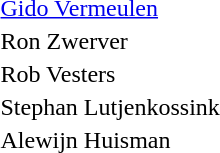<table>
<tr>
<th></th>
<td> <a href='#'>Gido Vermeulen</a></td>
</tr>
<tr>
<th></th>
<td>Ron Zwerver</td>
</tr>
<tr>
<th></th>
<td>Rob Vesters</td>
</tr>
<tr>
<th></th>
<td>Stephan Lutjenkossink</td>
</tr>
<tr>
<td></td>
<td>Alewijn Huisman</td>
</tr>
</table>
